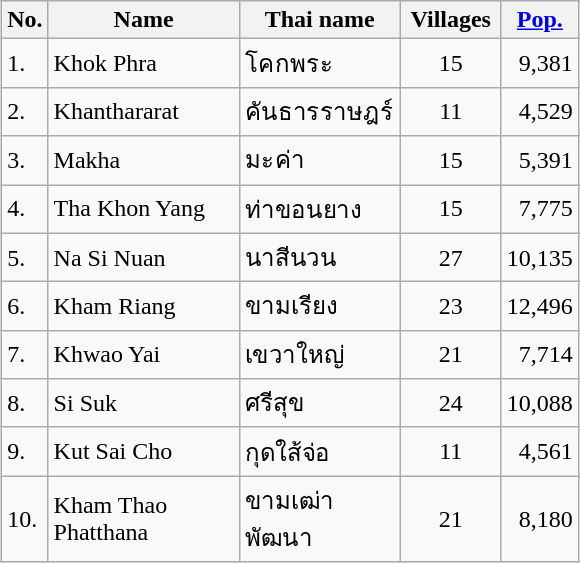<table class="wikitable sortable collapsible" style="margin: 1em auto 1em auto;">
<tr>
<th scope="col" width="5px">No.</th>
<th scope="col" width="120px">Name</th>
<th scope="col" width="100px">Thai name</th>
<th scope="col" width="60px">Villages</th>
<th scope="col" width="40px"><a href='#'>Pop.</a></th>
</tr>
<tr>
<td>1.</td>
<td>Khok Phra</td>
<td>โคกพระ</td>
<td align="center">15</td>
<td align="right">9,381</td>
</tr>
<tr>
<td>2.</td>
<td>Khanthararat</td>
<td>คันธารราษฎร์</td>
<td align="center">11</td>
<td align="right">4,529</td>
</tr>
<tr>
<td>3.</td>
<td>Makha</td>
<td>มะค่า</td>
<td align="center">15</td>
<td align="right">5,391</td>
</tr>
<tr>
<td>4.</td>
<td>Tha Khon Yang</td>
<td>ท่าขอนยาง</td>
<td align="center">15</td>
<td align="right">7,775</td>
</tr>
<tr>
<td>5.</td>
<td>Na Si Nuan</td>
<td>นาสีนวน</td>
<td align="center">27</td>
<td align="right">10,135</td>
</tr>
<tr>
<td>6.</td>
<td>Kham Riang</td>
<td>ขามเรียง</td>
<td align="center">23</td>
<td align="right">12,496</td>
</tr>
<tr>
<td>7.</td>
<td>Khwao Yai</td>
<td>เขวาใหญ่</td>
<td align="center">21</td>
<td align="right">7,714</td>
</tr>
<tr>
<td>8.</td>
<td>Si Suk</td>
<td>ศรีสุข</td>
<td align="center">24</td>
<td align="right">10,088</td>
</tr>
<tr>
<td>9.</td>
<td>Kut Sai Cho</td>
<td>กุดใส้จ่อ</td>
<td align="center">11</td>
<td align="right">4,561</td>
</tr>
<tr>
<td>10.</td>
<td>Kham Thao Phatthana</td>
<td>ขามเฒ่าพัฒนา</td>
<td align="center">21</td>
<td align="right">8,180</td>
</tr>
</table>
